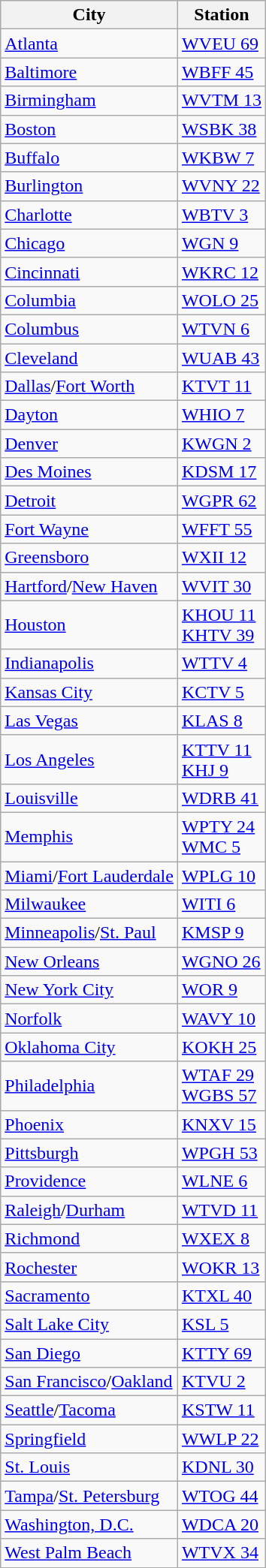<table class="wikitable">
<tr>
<th><strong>City</strong></th>
<th><strong>Station</strong></th>
</tr>
<tr>
<td><a href='#'>Atlanta</a></td>
<td><a href='#'>WVEU 69</a></td>
</tr>
<tr>
<td><a href='#'>Baltimore</a></td>
<td><a href='#'>WBFF 45</a></td>
</tr>
<tr>
<td><a href='#'>Birmingham</a></td>
<td><a href='#'>WVTM 13</a></td>
</tr>
<tr>
<td><a href='#'>Boston</a></td>
<td><a href='#'>WSBK 38</a></td>
</tr>
<tr>
<td><a href='#'>Buffalo</a></td>
<td><a href='#'>WKBW 7</a></td>
</tr>
<tr>
<td><a href='#'>Burlington</a></td>
<td><a href='#'>WVNY 22</a></td>
</tr>
<tr>
<td><a href='#'>Charlotte</a></td>
<td><a href='#'>WBTV 3</a></td>
</tr>
<tr>
<td><a href='#'>Chicago</a></td>
<td><a href='#'>WGN 9</a></td>
</tr>
<tr>
<td><a href='#'>Cincinnati</a></td>
<td><a href='#'>WKRC 12</a></td>
</tr>
<tr>
<td><a href='#'>Columbia</a></td>
<td><a href='#'>WOLO 25</a></td>
</tr>
<tr>
<td><a href='#'>Columbus</a></td>
<td><a href='#'>WTVN 6</a></td>
</tr>
<tr>
<td><a href='#'>Cleveland</a></td>
<td><a href='#'>WUAB 43</a></td>
</tr>
<tr>
<td><a href='#'>Dallas</a>/<a href='#'>Fort Worth</a></td>
<td><a href='#'>KTVT 11</a></td>
</tr>
<tr>
<td><a href='#'>Dayton</a></td>
<td><a href='#'>WHIO 7</a></td>
</tr>
<tr>
<td><a href='#'>Denver</a></td>
<td><a href='#'>KWGN 2</a></td>
</tr>
<tr>
<td><a href='#'>Des Moines</a></td>
<td><a href='#'>KDSM 17</a></td>
</tr>
<tr>
<td><a href='#'>Detroit</a></td>
<td><a href='#'>WGPR 62</a></td>
</tr>
<tr>
<td><a href='#'>Fort Wayne</a></td>
<td><a href='#'>WFFT 55</a></td>
</tr>
<tr>
<td><a href='#'>Greensboro</a></td>
<td><a href='#'>WXII 12</a></td>
</tr>
<tr>
<td><a href='#'>Hartford</a>/<a href='#'>New Haven</a></td>
<td><a href='#'>WVIT 30</a></td>
</tr>
<tr>
<td><a href='#'>Houston</a></td>
<td><a href='#'>KHOU 11</a><br><a href='#'>KHTV 39</a></td>
</tr>
<tr>
<td><a href='#'>Indianapolis</a></td>
<td><a href='#'>WTTV 4</a></td>
</tr>
<tr>
<td><a href='#'>Kansas City</a></td>
<td><a href='#'>KCTV 5</a></td>
</tr>
<tr>
<td><a href='#'>Las Vegas</a></td>
<td><a href='#'>KLAS 8</a></td>
</tr>
<tr>
<td><a href='#'>Los Angeles</a></td>
<td><a href='#'>KTTV 11</a><br><a href='#'>KHJ 9</a></td>
</tr>
<tr>
<td><a href='#'>Louisville</a></td>
<td><a href='#'>WDRB 41</a></td>
</tr>
<tr>
<td><a href='#'>Memphis</a></td>
<td><a href='#'>WPTY 24</a><br><a href='#'>WMC 5</a></td>
</tr>
<tr>
<td><a href='#'>Miami</a>/<a href='#'>Fort Lauderdale</a></td>
<td><a href='#'>WPLG 10</a></td>
</tr>
<tr>
<td><a href='#'>Milwaukee</a></td>
<td><a href='#'>WITI 6</a></td>
</tr>
<tr>
<td><a href='#'>Minneapolis</a>/<a href='#'>St. Paul</a></td>
<td><a href='#'>KMSP 9</a></td>
</tr>
<tr>
<td><a href='#'>New Orleans</a></td>
<td><a href='#'>WGNO 26</a></td>
</tr>
<tr>
<td><a href='#'>New York City</a></td>
<td><a href='#'>WOR 9</a></td>
</tr>
<tr>
<td><a href='#'>Norfolk</a></td>
<td><a href='#'>WAVY 10</a></td>
</tr>
<tr>
<td><a href='#'>Oklahoma City</a></td>
<td><a href='#'>KOKH 25</a></td>
</tr>
<tr>
<td><a href='#'>Philadelphia</a></td>
<td><a href='#'>WTAF 29</a><br><a href='#'>WGBS 57</a></td>
</tr>
<tr>
<td><a href='#'>Phoenix</a></td>
<td><a href='#'>KNXV 15</a></td>
</tr>
<tr>
<td><a href='#'>Pittsburgh</a></td>
<td><a href='#'>WPGH 53</a></td>
</tr>
<tr>
<td><a href='#'>Providence</a></td>
<td><a href='#'>WLNE 6</a></td>
</tr>
<tr>
<td><a href='#'>Raleigh</a>/<a href='#'>Durham</a></td>
<td><a href='#'>WTVD 11</a></td>
</tr>
<tr>
<td><a href='#'>Richmond</a></td>
<td><a href='#'>WXEX 8</a></td>
</tr>
<tr>
<td><a href='#'>Rochester</a></td>
<td><a href='#'>WOKR 13</a></td>
</tr>
<tr>
<td><a href='#'>Sacramento</a></td>
<td><a href='#'>KTXL 40</a></td>
</tr>
<tr>
<td><a href='#'>Salt Lake City</a></td>
<td><a href='#'>KSL 5</a></td>
</tr>
<tr>
<td><a href='#'>San Diego</a></td>
<td><a href='#'>KTTY 69</a></td>
</tr>
<tr>
<td><a href='#'>San Francisco</a>/<a href='#'>Oakland</a></td>
<td><a href='#'>KTVU 2</a></td>
</tr>
<tr>
<td><a href='#'>Seattle</a>/<a href='#'>Tacoma</a></td>
<td><a href='#'>KSTW 11</a></td>
</tr>
<tr>
<td><a href='#'>Springfield</a></td>
<td><a href='#'>WWLP 22</a></td>
</tr>
<tr>
<td><a href='#'>St. Louis</a></td>
<td><a href='#'>KDNL 30</a></td>
</tr>
<tr>
<td><a href='#'>Tampa</a>/<a href='#'>St. Petersburg</a></td>
<td><a href='#'>WTOG 44</a></td>
</tr>
<tr>
<td><a href='#'>Washington, D.C.</a></td>
<td><a href='#'>WDCA 20</a></td>
</tr>
<tr>
<td><a href='#'>West Palm Beach</a></td>
<td><a href='#'>WTVX 34</a></td>
</tr>
</table>
